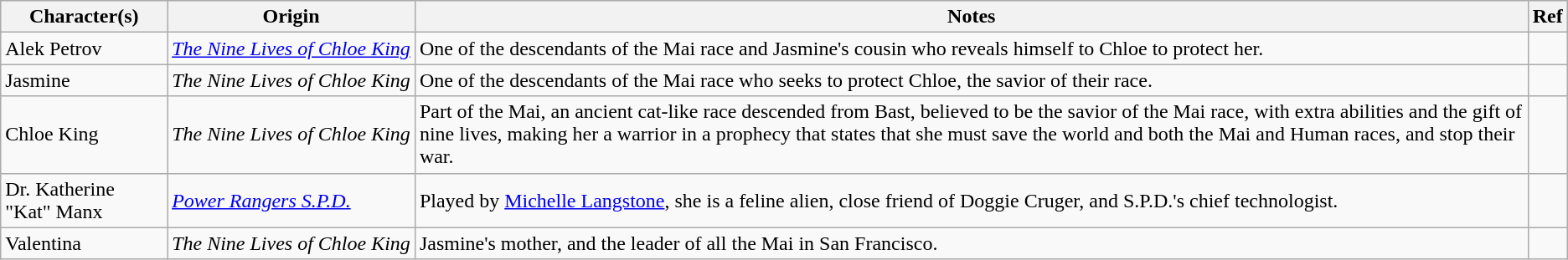<table class="wikitable sortable">
<tr>
<th>Character(s)</th>
<th>Origin</th>
<th>Notes</th>
<th>Ref</th>
</tr>
<tr>
<td>Alek Petrov</td>
<td nowrap><em><a href='#'>The Nine Lives of Chloe King</a></em></td>
<td>One of the descendants of the Mai race and Jasmine's cousin who reveals himself to Chloe to protect her.</td>
<td></td>
</tr>
<tr>
<td>Jasmine</td>
<td nowrap><em>The Nine Lives of Chloe King</em></td>
<td>One of the descendants of the Mai race who seeks to protect Chloe, the savior of their race.</td>
<td></td>
</tr>
<tr>
<td>Chloe King</td>
<td nowrap><em>The Nine Lives of Chloe King</em></td>
<td>Part of the Mai, an ancient cat-like race descended from Bast, believed to be the savior of the Mai race, with extra abilities and the gift of nine lives, making her a warrior in a prophecy that states that she must save the world and both the Mai and Human races, and stop their war.</td>
<td></td>
</tr>
<tr>
<td>Dr. Katherine "Kat" Manx</td>
<td nowrap><em><a href='#'>Power Rangers S.P.D.</a></em></td>
<td>Played by <a href='#'>Michelle Langstone</a>, she is a feline alien, close friend of Doggie Cruger, and S.P.D.'s chief technologist.</td>
<td></td>
</tr>
<tr>
<td>Valentina</td>
<td nowrap><em>The Nine Lives of Chloe King</em></td>
<td>Jasmine's mother, and the leader of all the Mai in San Francisco.</td>
<td></td>
</tr>
</table>
